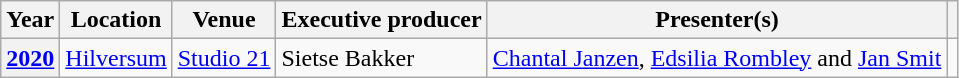<table class="wikitable plainrowheaders">
<tr>
<th scope="col">Year</th>
<th scope="col">Location</th>
<th scope="col">Venue</th>
<th scope="col">Executive producer</th>
<th scope="col">Presenter(s)</th>
<th scope="col"></th>
</tr>
<tr>
<th scope="row"><a href='#'>2020</a></th>
<td><a href='#'>Hilversum</a></td>
<td><a href='#'>Studio 21</a></td>
<td>Sietse Bakker</td>
<td><a href='#'>Chantal Janzen</a>, <a href='#'>Edsilia Rombley</a> and <a href='#'>Jan Smit</a></td>
<td></td>
</tr>
</table>
